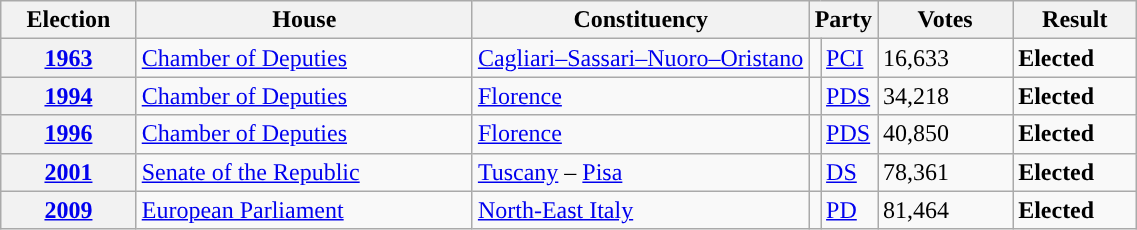<table class=wikitable style="width:60%; border:1px #AAAAFF solid">
<tr>
<th width=12%>Election</th>
<th width=30%>House</th>
<th width=30%>Constituency</th>
<th width=5% colspan="2">Party</th>
<th width=12%>Votes</th>
<th width=12%>Result</th>
</tr>
<tr>
<th><a href='#'>1963</a></th>
<td><a href='#'>Chamber of Deputies</a></td>
<td><a href='#'>Cagliari–Sassari–Nuoro–Oristano</a></td>
<td></td>
<td><a href='#'>PCI</a></td>
<td>16,633</td>
<td> <strong>Elected</strong></td>
</tr>
<tr>
<th><a href='#'>1994</a></th>
<td><a href='#'>Chamber of Deputies</a></td>
<td><a href='#'>Florence</a></td>
<td></td>
<td><a href='#'>PDS</a></td>
<td>34,218</td>
<td> <strong>Elected</strong></td>
</tr>
<tr>
<th><a href='#'>1996</a></th>
<td><a href='#'>Chamber of Deputies</a></td>
<td><a href='#'>Florence</a></td>
<td></td>
<td><a href='#'>PDS</a></td>
<td>40,850</td>
<td> <strong>Elected</strong></td>
</tr>
<tr>
<th><a href='#'>2001</a></th>
<td><a href='#'>Senate of the Republic</a></td>
<td><a href='#'>Tuscany</a> – <a href='#'>Pisa</a></td>
<td></td>
<td><a href='#'>DS</a></td>
<td>78,361</td>
<td> <strong>Elected</strong></td>
</tr>
<tr>
<th><a href='#'>2009</a></th>
<td><a href='#'>European Parliament</a></td>
<td><a href='#'>North-East Italy</a></td>
<td></td>
<td><a href='#'>PD</a></td>
<td>81,464</td>
<td> <strong>Elected</strong></td>
</tr>
</table>
